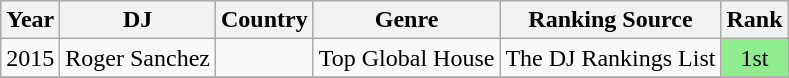<table class=wikitable>
<tr>
<th>Year</th>
<th>DJ</th>
<th>Country</th>
<th>Genre</th>
<th>Ranking Source</th>
<th>Rank</th>
</tr>
<tr>
<td>2015</td>
<td>Roger Sanchez</td>
<td></td>
<td>Top Global House</td>
<td>The DJ Rankings List</td>
<td style="background:LightGreen;text-align:center;">1st</td>
</tr>
<tr>
</tr>
</table>
